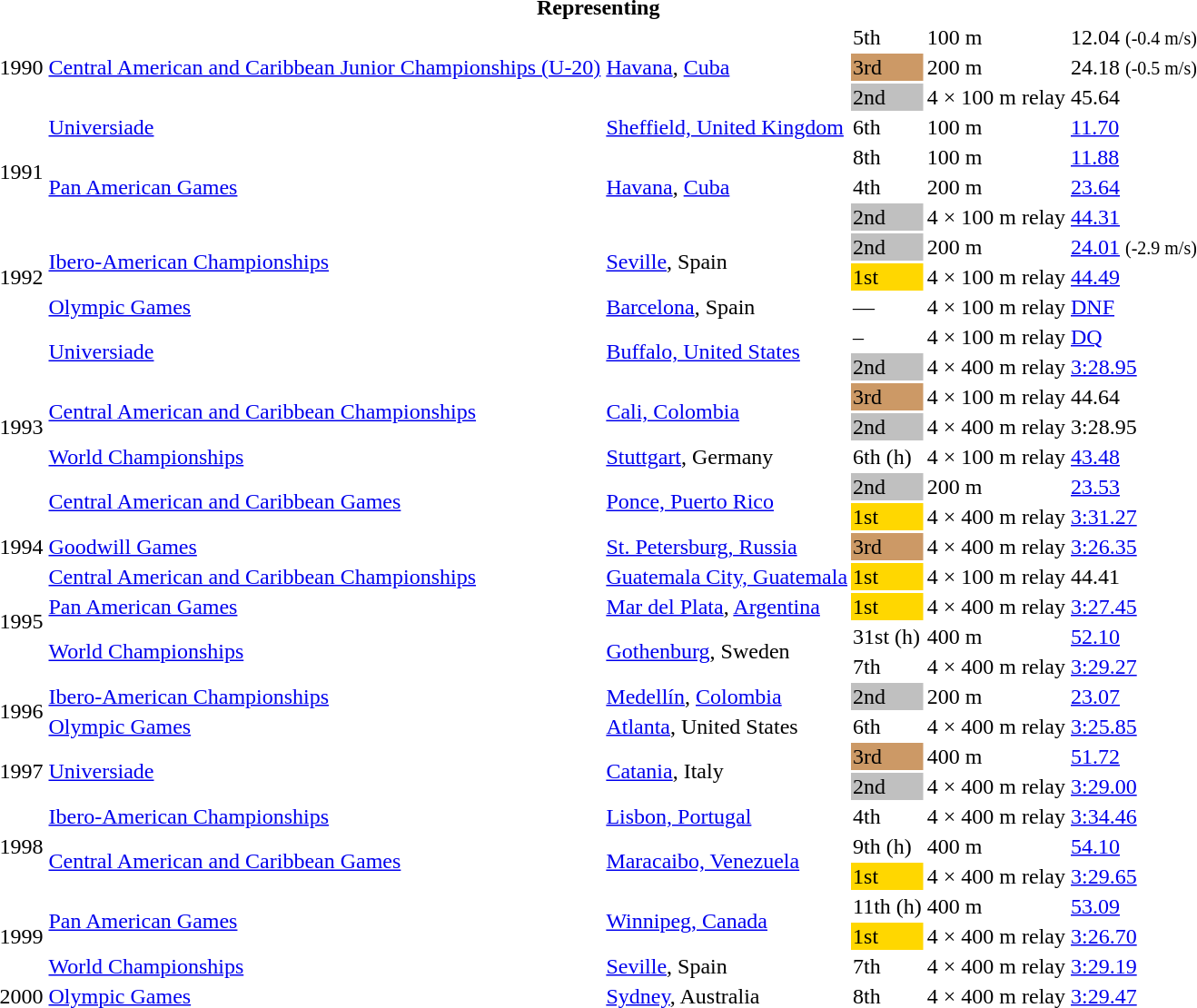<table>
<tr>
<th colspan="6">Representing </th>
</tr>
<tr>
<td rowspan = "3">1990</td>
<td rowspan = "3"><a href='#'>Central American and Caribbean Junior Championships (U-20)</a></td>
<td rowspan = "3"><a href='#'>Havana</a>, <a href='#'>Cuba</a></td>
<td>5th</td>
<td>100 m</td>
<td>12.04 <small>(-0.4 m/s)</small></td>
</tr>
<tr>
<td bgcolor=cc9966>3rd</td>
<td>200 m</td>
<td>24.18 <small>(-0.5 m/s)</small></td>
</tr>
<tr>
<td bgcolor=silver>2nd</td>
<td>4 × 100 m relay</td>
<td>45.64</td>
</tr>
<tr>
<td rowspan=4>1991</td>
<td><a href='#'>Universiade</a></td>
<td><a href='#'>Sheffield, United Kingdom</a></td>
<td>6th</td>
<td>100 m</td>
<td><a href='#'>11.70</a></td>
</tr>
<tr>
<td rowspan=3><a href='#'>Pan American Games</a></td>
<td rowspan=3><a href='#'>Havana</a>, <a href='#'>Cuba</a></td>
<td>8th</td>
<td>100 m</td>
<td><a href='#'>11.88</a></td>
</tr>
<tr>
<td>4th</td>
<td>200 m</td>
<td><a href='#'>23.64</a></td>
</tr>
<tr>
<td bgcolor=silver>2nd</td>
<td>4 × 100 m relay</td>
<td><a href='#'>44.31</a></td>
</tr>
<tr>
<td rowspan = "3">1992</td>
<td rowspan = "2"><a href='#'>Ibero-American Championships</a></td>
<td rowspan = "2"><a href='#'>Seville</a>, Spain</td>
<td bgcolor=silver>2nd</td>
<td>200 m</td>
<td><a href='#'>24.01</a> <small>(-2.9 m/s)</small></td>
</tr>
<tr>
<td bgcolor=gold>1st</td>
<td>4 × 100 m relay</td>
<td><a href='#'>44.49</a></td>
</tr>
<tr>
<td><a href='#'>Olympic Games</a></td>
<td><a href='#'>Barcelona</a>, Spain</td>
<td>—</td>
<td>4 × 100 m relay</td>
<td><a href='#'>DNF</a></td>
</tr>
<tr>
<td rowspan=7>1993</td>
<td rowspan=2><a href='#'>Universiade</a></td>
<td rowspan=2><a href='#'>Buffalo, United States</a></td>
<td>–</td>
<td>4 × 100 m relay</td>
<td><a href='#'>DQ</a></td>
</tr>
<tr>
<td bgcolor=silver>2nd</td>
<td>4 × 400 m relay</td>
<td><a href='#'>3:28.95</a></td>
</tr>
<tr>
<td rowspan=2><a href='#'>Central American and Caribbean Championships</a></td>
<td rowspan=2><a href='#'>Cali, Colombia</a></td>
<td bgcolor=cc9966>3rd</td>
<td>4 × 100 m relay</td>
<td>44.64</td>
</tr>
<tr>
<td bgcolor=silver>2nd</td>
<td>4 × 400 m relay</td>
<td>3:28.95</td>
</tr>
<tr>
<td><a href='#'>World Championships</a></td>
<td><a href='#'>Stuttgart</a>, Germany</td>
<td>6th (h)</td>
<td>4 × 100 m relay</td>
<td><a href='#'>43.48</a></td>
</tr>
<tr>
<td rowspan=2><a href='#'>Central American and Caribbean Games</a></td>
<td rowspan=2><a href='#'>Ponce, Puerto Rico</a></td>
<td bgcolor=silver>2nd</td>
<td>200 m</td>
<td><a href='#'>23.53</a></td>
</tr>
<tr>
<td bgcolor=gold>1st</td>
<td>4 × 400 m relay</td>
<td><a href='#'>3:31.27</a></td>
</tr>
<tr>
<td>1994</td>
<td><a href='#'>Goodwill Games</a></td>
<td><a href='#'>St. Petersburg, Russia</a></td>
<td bgcolor=cc9966>3rd</td>
<td>4 × 400 m relay</td>
<td><a href='#'>3:26.35</a></td>
</tr>
<tr>
<td rowspan=4>1995</td>
<td><a href='#'>Central American and Caribbean Championships</a></td>
<td><a href='#'>Guatemala City, Guatemala</a></td>
<td bgcolor=gold>1st</td>
<td>4 × 100 m relay</td>
<td>44.41</td>
</tr>
<tr>
<td><a href='#'>Pan American Games</a></td>
<td><a href='#'>Mar del Plata</a>, <a href='#'>Argentina</a></td>
<td bgcolor=gold>1st</td>
<td>4 × 400 m relay</td>
<td><a href='#'>3:27.45</a></td>
</tr>
<tr>
<td rowspan = "2"><a href='#'>World Championships</a></td>
<td rowspan = "2"><a href='#'>Gothenburg</a>, Sweden</td>
<td>31st (h)</td>
<td>400 m</td>
<td><a href='#'>52.10</a></td>
</tr>
<tr>
<td>7th</td>
<td>4 × 400 m relay</td>
<td><a href='#'>3:29.27</a></td>
</tr>
<tr>
<td rowspan = "2">1996</td>
<td><a href='#'>Ibero-American Championships</a></td>
<td><a href='#'>Medellín</a>, <a href='#'>Colombia</a></td>
<td bgcolor=silver>2nd</td>
<td>200 m</td>
<td><a href='#'>23.07</a></td>
</tr>
<tr>
<td><a href='#'>Olympic Games</a></td>
<td><a href='#'>Atlanta</a>, United States</td>
<td>6th</td>
<td>4 × 400 m relay</td>
<td><a href='#'>3:25.85</a></td>
</tr>
<tr>
<td rowspan = "2">1997</td>
<td rowspan = "2"><a href='#'>Universiade</a></td>
<td rowspan = "2"><a href='#'>Catania</a>, Italy</td>
<td bgcolor=cc9966>3rd</td>
<td>400 m</td>
<td><a href='#'>51.72</a></td>
</tr>
<tr>
<td bgcolor=silver>2nd</td>
<td>4 × 400 m relay</td>
<td><a href='#'>3:29.00</a></td>
</tr>
<tr>
<td rowspan=3>1998</td>
<td><a href='#'>Ibero-American Championships</a></td>
<td><a href='#'>Lisbon, Portugal</a></td>
<td>4th</td>
<td>4 × 400 m relay</td>
<td><a href='#'>3:34.46</a></td>
</tr>
<tr>
<td rowspan=2><a href='#'>Central American and Caribbean Games</a></td>
<td rowspan=2><a href='#'>Maracaibo, Venezuela</a></td>
<td>9th (h)</td>
<td>400 m</td>
<td><a href='#'>54.10</a></td>
</tr>
<tr>
<td bgcolor=gold>1st</td>
<td>4 × 400 m relay</td>
<td><a href='#'>3:29.65</a></td>
</tr>
<tr>
<td rowspan=3>1999</td>
<td rowspan=2><a href='#'>Pan American Games</a></td>
<td rowspan=2><a href='#'>Winnipeg, Canada</a></td>
<td>11th (h)</td>
<td>400 m</td>
<td><a href='#'>53.09</a></td>
</tr>
<tr>
<td bgcolor=gold>1st</td>
<td>4 × 400 m relay</td>
<td><a href='#'>3:26.70</a></td>
</tr>
<tr>
<td><a href='#'>World Championships</a></td>
<td><a href='#'>Seville</a>, Spain</td>
<td>7th</td>
<td>4 × 400 m relay</td>
<td><a href='#'>3:29.19</a></td>
</tr>
<tr>
<td>2000</td>
<td><a href='#'>Olympic Games</a></td>
<td><a href='#'>Sydney</a>, Australia</td>
<td>8th</td>
<td>4 × 400 m relay</td>
<td><a href='#'>3:29.47</a></td>
</tr>
</table>
